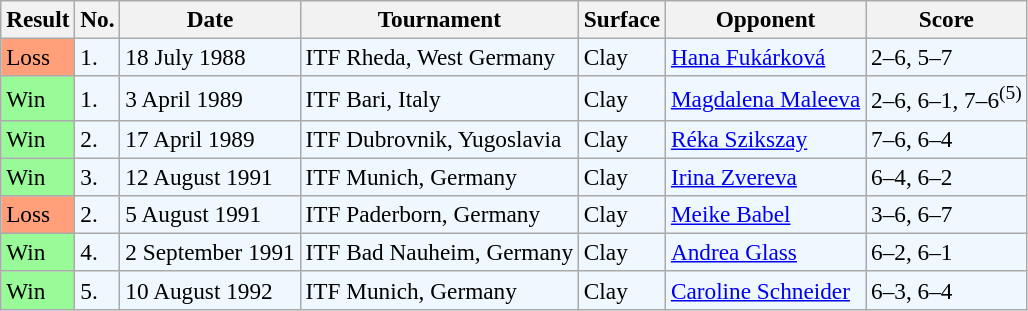<table class="sortable wikitable" style=font-size:97%>
<tr>
<th>Result</th>
<th>No.</th>
<th>Date</th>
<th>Tournament</th>
<th>Surface</th>
<th>Opponent</th>
<th class="unsortable">Score</th>
</tr>
<tr style="background:#f0f8ff;">
<td style="background:#ffa07a;">Loss</td>
<td>1.</td>
<td>18 July 1988</td>
<td>ITF Rheda, West Germany</td>
<td>Clay</td>
<td> <a href='#'>Hana Fukárková</a></td>
<td>2–6, 5–7</td>
</tr>
<tr style="background:#f0f8ff;">
<td style="background:#98fb98;">Win</td>
<td>1.</td>
<td>3 April 1989</td>
<td>ITF Bari, Italy</td>
<td>Clay</td>
<td> <a href='#'>Magdalena Maleeva</a></td>
<td>2–6, 6–1, 7–6<sup>(5)</sup></td>
</tr>
<tr style="background:#f0f8ff;">
<td style="background:#98fb98;">Win</td>
<td>2.</td>
<td>17 April 1989</td>
<td>ITF Dubrovnik, Yugoslavia</td>
<td>Clay</td>
<td> <a href='#'>Réka Szikszay</a></td>
<td>7–6, 6–4</td>
</tr>
<tr style="background:#f0f8ff;">
<td style="background:#98fb98;">Win</td>
<td>3.</td>
<td>12 August 1991</td>
<td>ITF Munich, Germany</td>
<td>Clay</td>
<td> <a href='#'>Irina Zvereva</a></td>
<td>6–4, 6–2</td>
</tr>
<tr bgcolor="#f0f8ff">
<td style="background:#ffa07a;">Loss</td>
<td>2.</td>
<td>5 August 1991</td>
<td>ITF Paderborn, Germany</td>
<td>Clay</td>
<td> <a href='#'>Meike Babel</a></td>
<td>3–6, 6–7</td>
</tr>
<tr style="background:#f0f8ff;">
<td style="background:#98fb98;">Win</td>
<td>4.</td>
<td>2 September 1991</td>
<td>ITF Bad Nauheim, Germany</td>
<td>Clay</td>
<td> <a href='#'>Andrea Glass</a></td>
<td>6–2, 6–1</td>
</tr>
<tr style="background:#f0f8ff;">
<td style="background:#98fb98;">Win</td>
<td>5.</td>
<td>10 August 1992</td>
<td>ITF Munich, Germany</td>
<td>Clay</td>
<td> <a href='#'>Caroline Schneider</a></td>
<td>6–3, 6–4</td>
</tr>
</table>
